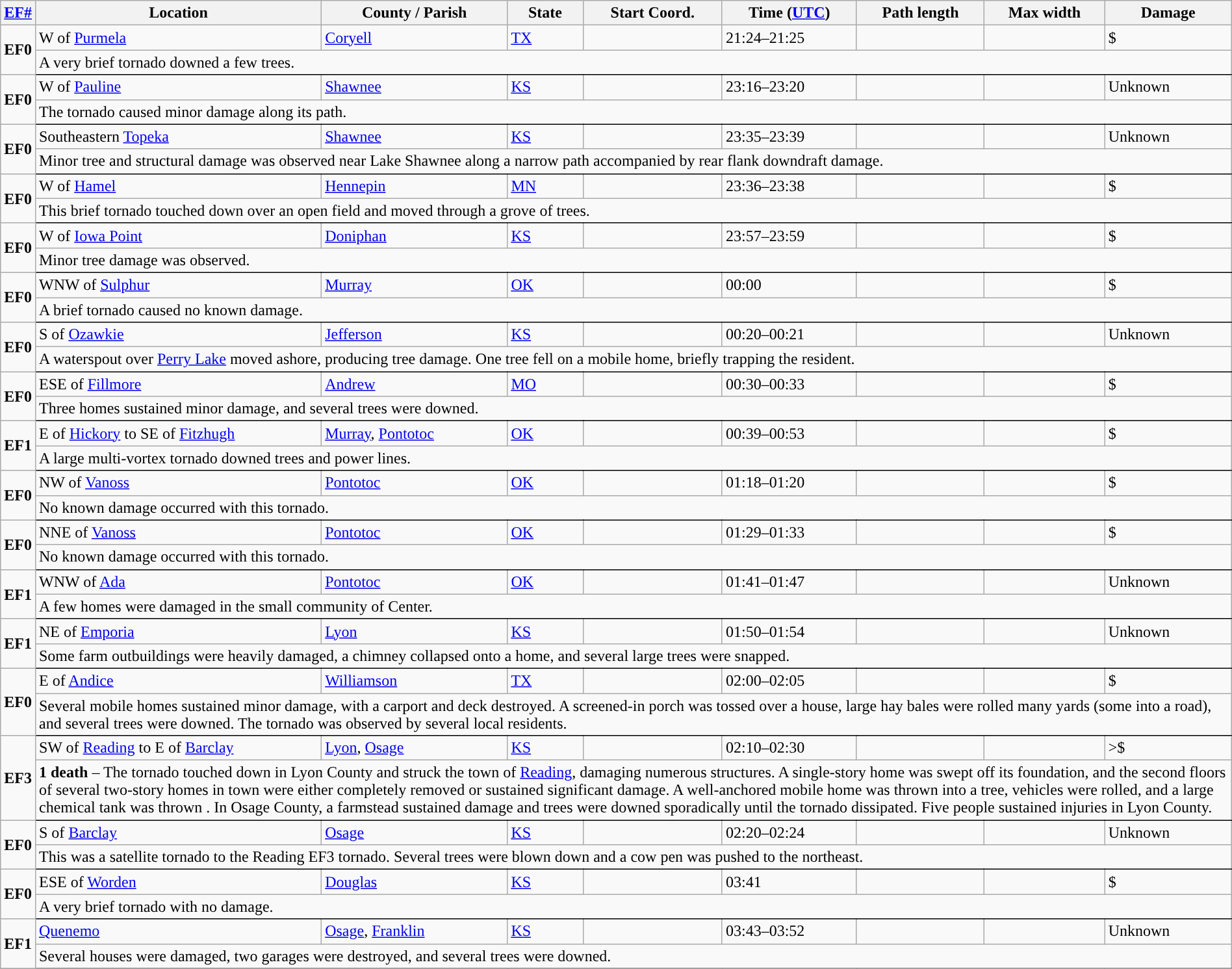<table class="wikitable sortable" style="width:100%;">
<tr>
<th scope="col" width="2%" align="center"><a href='#'>EF#</a></th>
<th scope="col" align="center" class="unsortable">Location</th>
<th scope="col" align="center" class="unsortable">County / Parish</th>
<th scope="col" align="center">State</th>
<th scope="col" align="center" data-sort-type="number">Start Coord.</th>
<th scope="col" align="center" data-sort-type="number">Time (<a href='#'>UTC</a>)</th>
<th scope="col" align="center" data-sort-type="number">Path length</th>
<th scope="col" align="center" data-sort-type="number">Max width</th>
<th scope="col" align="center">Damage</th>
</tr>
<tr>
<td rowspan="2" align="center"><strong>EF0</strong></td>
<td>W of <a href='#'>Purmela</a></td>
<td><a href='#'>Coryell</a></td>
<td><a href='#'>TX</a></td>
<td></td>
<td>21:24–21:25</td>
<td></td>
<td></td>
<td>$</td>
</tr>
<tr class="expand-child">
<td colspan="8" style=" border-bottom: 1px solid black;">A very brief tornado downed a few trees.</td>
</tr>
<tr>
<td rowspan="2" align="center"><strong>EF0</strong></td>
<td>W of <a href='#'>Pauline</a></td>
<td><a href='#'>Shawnee</a></td>
<td><a href='#'>KS</a></td>
<td></td>
<td>23:16–23:20</td>
<td></td>
<td></td>
<td>Unknown</td>
</tr>
<tr class="expand-child">
<td colspan="8" style=" border-bottom: 1px solid black;">The tornado caused minor damage along its path.</td>
</tr>
<tr>
<td rowspan="2" align="center"><strong>EF0</strong></td>
<td>Southeastern <a href='#'>Topeka</a></td>
<td><a href='#'>Shawnee</a></td>
<td><a href='#'>KS</a></td>
<td></td>
<td>23:35–23:39</td>
<td></td>
<td></td>
<td>Unknown</td>
</tr>
<tr class="expand-child">
<td colspan="8" style=" border-bottom: 1px solid black;">Minor tree and structural damage was observed near Lake Shawnee along a narrow path accompanied by rear flank downdraft damage.</td>
</tr>
<tr>
<td rowspan="2" align="center"><strong>EF0</strong></td>
<td>W of <a href='#'>Hamel</a></td>
<td><a href='#'>Hennepin</a></td>
<td><a href='#'>MN</a></td>
<td></td>
<td>23:36–23:38</td>
<td></td>
<td></td>
<td>$</td>
</tr>
<tr class="expand-child">
<td colspan="8" style=" border-bottom: 1px solid black;">This brief tornado touched down over an open field and moved through a grove of trees.</td>
</tr>
<tr>
<td rowspan="2" align="center"><strong>EF0</strong></td>
<td>W of <a href='#'>Iowa Point</a></td>
<td><a href='#'>Doniphan</a></td>
<td><a href='#'>KS</a></td>
<td></td>
<td>23:57–23:59</td>
<td></td>
<td></td>
<td>$</td>
</tr>
<tr class="expand-child">
<td colspan="8" style=" border-bottom: 1px solid black;">Minor tree damage was observed.</td>
</tr>
<tr>
<td rowspan="2" align="center"><strong>EF0</strong></td>
<td>WNW of <a href='#'>Sulphur</a></td>
<td><a href='#'>Murray</a></td>
<td><a href='#'>OK</a></td>
<td></td>
<td>00:00</td>
<td></td>
<td></td>
<td>$</td>
</tr>
<tr class="expand-child">
<td colspan="8" style=" border-bottom: 1px solid black;">A brief tornado caused no known damage.</td>
</tr>
<tr>
<td rowspan="2" align="center"><strong>EF0</strong></td>
<td>S of <a href='#'>Ozawkie</a></td>
<td><a href='#'>Jefferson</a></td>
<td><a href='#'>KS</a></td>
<td></td>
<td>00:20–00:21</td>
<td></td>
<td></td>
<td>Unknown</td>
</tr>
<tr class="expand-child">
<td colspan="8" style=" border-bottom: 1px solid black;">A waterspout over <a href='#'>Perry Lake</a> moved ashore, producing tree damage. One tree fell on a mobile home, briefly trapping the resident.</td>
</tr>
<tr>
<td rowspan="2" align="center"><strong>EF0</strong></td>
<td>ESE of <a href='#'>Fillmore</a></td>
<td><a href='#'>Andrew</a></td>
<td><a href='#'>MO</a></td>
<td></td>
<td>00:30–00:33</td>
<td></td>
<td></td>
<td>$</td>
</tr>
<tr class="expand-child">
<td colspan="8" style=" border-bottom: 1px solid black;">Three homes sustained minor damage, and several trees were downed.</td>
</tr>
<tr>
<td rowspan="2" align="center"><strong>EF1</strong></td>
<td>E of <a href='#'>Hickory</a> to SE of <a href='#'>Fitzhugh</a></td>
<td><a href='#'>Murray</a>, <a href='#'>Pontotoc</a></td>
<td><a href='#'>OK</a></td>
<td></td>
<td>00:39–00:53</td>
<td></td>
<td></td>
<td>$</td>
</tr>
<tr class="expand-child">
<td colspan="8" style=" border-bottom: 1px solid black;">A large multi-vortex tornado downed trees and power lines.</td>
</tr>
<tr>
<td rowspan="2" align="center"><strong>EF0</strong></td>
<td>NW of <a href='#'>Vanoss</a></td>
<td><a href='#'>Pontotoc</a></td>
<td><a href='#'>OK</a></td>
<td></td>
<td>01:18–01:20</td>
<td></td>
<td></td>
<td>$</td>
</tr>
<tr class="expand-child">
<td colspan="8" style=" border-bottom: 1px solid black;">No known damage occurred with this tornado.</td>
</tr>
<tr>
<td rowspan="2" align="center"><strong>EF0</strong></td>
<td>NNE of <a href='#'>Vanoss</a></td>
<td><a href='#'>Pontotoc</a></td>
<td><a href='#'>OK</a></td>
<td></td>
<td>01:29–01:33</td>
<td></td>
<td></td>
<td>$</td>
</tr>
<tr class="expand-child">
<td colspan="8" style=" border-bottom: 1px solid black;">No known damage occurred with this tornado.</td>
</tr>
<tr>
<td rowspan="2" align="center"><strong>EF1</strong></td>
<td>WNW of <a href='#'>Ada</a></td>
<td><a href='#'>Pontotoc</a></td>
<td><a href='#'>OK</a></td>
<td></td>
<td>01:41–01:47</td>
<td></td>
<td></td>
<td>Unknown</td>
</tr>
<tr class="expand-child">
<td colspan="8" style=" border-bottom: 1px solid black;">A few homes were damaged in the small community of Center.</td>
</tr>
<tr>
<td rowspan="2" align="center"><strong>EF1</strong></td>
<td>NE of <a href='#'>Emporia</a></td>
<td><a href='#'>Lyon</a></td>
<td><a href='#'>KS</a></td>
<td></td>
<td>01:50–01:54</td>
<td></td>
<td></td>
<td>Unknown</td>
</tr>
<tr class="expand-child">
<td colspan="8" style=" border-bottom: 1px solid black;">Some farm outbuildings were heavily damaged, a chimney collapsed onto a home, and several large trees were snapped.</td>
</tr>
<tr>
<td rowspan="2" align="center"><strong>EF0</strong></td>
<td>E of <a href='#'>Andice</a></td>
<td><a href='#'>Williamson</a></td>
<td><a href='#'>TX</a></td>
<td></td>
<td>02:00–02:05</td>
<td></td>
<td></td>
<td>$</td>
</tr>
<tr class="expand-child">
<td colspan="8" style=" border-bottom: 1px solid black;">Several mobile homes sustained minor damage, with a carport and deck destroyed. A screened-in porch was tossed over a house, large hay bales were rolled many yards (some into a road), and several trees were downed. The tornado was observed by several local residents.</td>
</tr>
<tr>
<td rowspan="2" align="center"><strong>EF3</strong></td>
<td>SW of <a href='#'>Reading</a> to E of <a href='#'>Barclay</a></td>
<td><a href='#'>Lyon</a>, <a href='#'>Osage</a></td>
<td><a href='#'>KS</a></td>
<td></td>
<td>02:10–02:30</td>
<td></td>
<td></td>
<td>>$</td>
</tr>
<tr class="expand-child">
<td colspan="8" style=" border-bottom: 1px solid black;"><strong>1 death</strong> – The tornado touched down in Lyon County and struck the town of <a href='#'>Reading</a>, damaging numerous structures. A single-story home was swept off its foundation, and the second floors of several two-story homes in town were either completely removed or sustained significant damage. A well-anchored mobile home was thrown  into a tree, vehicles were rolled, and a large chemical tank was thrown . In Osage County, a farmstead sustained damage and trees were downed sporadically until the tornado dissipated. Five people sustained injuries in Lyon County.</td>
</tr>
<tr>
<td rowspan="2" align="center"><strong>EF0</strong></td>
<td>S of <a href='#'>Barclay</a></td>
<td><a href='#'>Osage</a></td>
<td><a href='#'>KS</a></td>
<td></td>
<td>02:20–02:24</td>
<td></td>
<td></td>
<td>Unknown</td>
</tr>
<tr class="expand-child">
<td colspan="8" style=" border-bottom: 1px solid black;">This was a satellite tornado to the Reading EF3 tornado. Several trees were blown down and a cow pen was pushed to the northeast.</td>
</tr>
<tr>
<td rowspan="2" align="center"><strong>EF0</strong></td>
<td>ESE of <a href='#'>Worden</a></td>
<td><a href='#'>Douglas</a></td>
<td><a href='#'>KS</a></td>
<td></td>
<td>03:41</td>
<td></td>
<td></td>
<td>$</td>
</tr>
<tr class="expand-child">
<td colspan="8" style=" border-bottom: 1px solid black;">A very brief tornado with no damage.</td>
</tr>
<tr>
<td rowspan="2" align="center"><strong>EF1</strong></td>
<td><a href='#'>Quenemo</a></td>
<td><a href='#'>Osage</a>, <a href='#'>Franklin</a></td>
<td><a href='#'>KS</a></td>
<td></td>
<td>03:43–03:52</td>
<td></td>
<td></td>
<td>Unknown</td>
</tr>
<tr class="expand-child">
<td colspan="8" style=" border-bottom: 1px solid black;">Several houses were damaged, two garages were destroyed, and several trees were downed.</td>
</tr>
<tr>
</tr>
</table>
